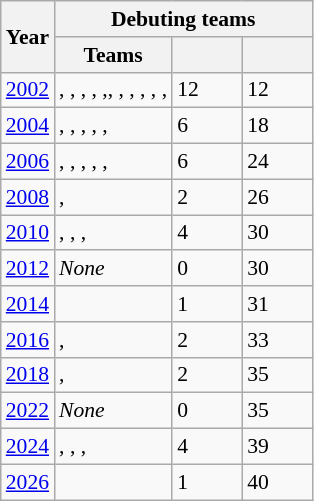<table class="wikitable" style="font-size: 90%">
<tr>
<th rowspan=2>Year</th>
<th colspan=3>Debuting teams</th>
</tr>
<tr>
<th>Teams</th>
<th width=40></th>
<th width=40></th>
</tr>
<tr>
<td valign=top; align=center><a href='#'>2002</a></td>
<td>, , , ,  ,, , , , , , </td>
<td>12</td>
<td>12</td>
</tr>
<tr>
<td valign=top; align=center><a href='#'>2004</a></td>
<td>, , , , , </td>
<td>6</td>
<td>18</td>
</tr>
<tr>
<td valign=top; align=center><a href='#'>2006</a></td>
<td>, , , ,  ,</td>
<td>6</td>
<td>24</td>
</tr>
<tr>
<td valign=top; align=center><a href='#'>2008</a></td>
<td>, </td>
<td>2</td>
<td>26</td>
</tr>
<tr>
<td valign=top; align=center><a href='#'>2010</a></td>
<td>, , , </td>
<td>4</td>
<td>30</td>
</tr>
<tr>
<td valign=top; align=center><a href='#'>2012</a></td>
<td><em>None</em></td>
<td>0</td>
<td>30</td>
</tr>
<tr>
<td valign=top; align=center><a href='#'>2014</a></td>
<td></td>
<td>1</td>
<td>31</td>
</tr>
<tr>
<td valign=top; align=center><a href='#'>2016</a></td>
<td>, </td>
<td>2</td>
<td>33</td>
</tr>
<tr>
<td valign=top; align=center><a href='#'>2018</a></td>
<td>, </td>
<td>2</td>
<td>35</td>
</tr>
<tr>
<td valign=top; align=center><a href='#'>2022</a></td>
<td><em>None</em></td>
<td>0</td>
<td>35</td>
</tr>
<tr>
<td valign=top; align=center><a href='#'>2024</a></td>
<td>, , , </td>
<td>4</td>
<td>39</td>
</tr>
<tr>
<td valign=top; align=center><a href='#'>2026</a></td>
<td></td>
<td>1</td>
<td>40</td>
</tr>
</table>
